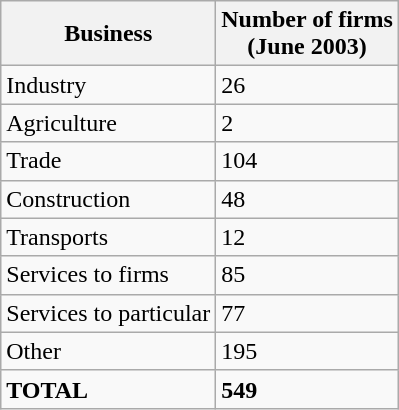<table class = "wikitable">
<tr>
<th>Business</th>
<th>Number of firms<br>(June 2003)</th>
</tr>
<tr>
<td>Industry</td>
<td>26</td>
</tr>
<tr>
<td>Agriculture</td>
<td>2</td>
</tr>
<tr>
<td>Trade</td>
<td>104</td>
</tr>
<tr>
<td>Construction</td>
<td>48</td>
</tr>
<tr>
<td>Transports</td>
<td>12</td>
</tr>
<tr>
<td>Services to firms</td>
<td>85</td>
</tr>
<tr>
<td>Services to particular</td>
<td>77</td>
</tr>
<tr>
<td>Other</td>
<td>195</td>
</tr>
<tr>
<td><strong>TOTAL</strong></td>
<td><strong>549</strong></td>
</tr>
</table>
